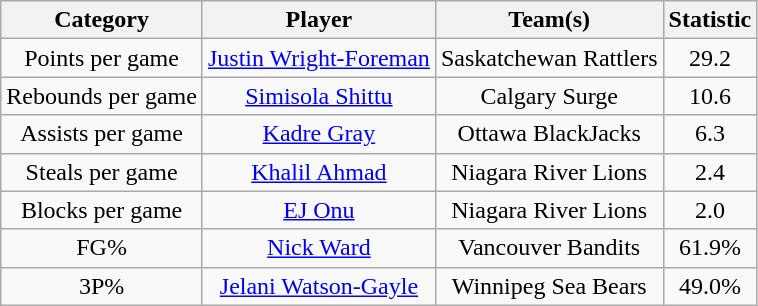<table class="wikitable" style="text-align:center">
<tr>
<th>Category</th>
<th>Player</th>
<th>Team(s)</th>
<th>Statistic</th>
</tr>
<tr>
<td>Points per game</td>
<td><a href='#'>Justin Wright-Foreman</a></td>
<td>Saskatchewan Rattlers</td>
<td>29.2</td>
</tr>
<tr>
<td>Rebounds per game</td>
<td><a href='#'>Simisola Shittu</a></td>
<td>Calgary Surge</td>
<td>10.6</td>
</tr>
<tr>
<td>Assists per game</td>
<td><a href='#'>Kadre Gray</a></td>
<td>Ottawa BlackJacks</td>
<td>6.3</td>
</tr>
<tr>
<td>Steals per game</td>
<td><a href='#'>Khalil Ahmad</a></td>
<td>Niagara River Lions</td>
<td>2.4</td>
</tr>
<tr>
<td>Blocks per game</td>
<td><a href='#'>EJ Onu</a></td>
<td>Niagara River Lions</td>
<td>2.0</td>
</tr>
<tr>
<td>FG%</td>
<td><a href='#'>Nick Ward</a></td>
<td>Vancouver Bandits</td>
<td>61.9%</td>
</tr>
<tr>
<td>3P%</td>
<td><a href='#'>Jelani Watson-Gayle</a></td>
<td>Winnipeg Sea Bears</td>
<td>49.0%</td>
</tr>
</table>
